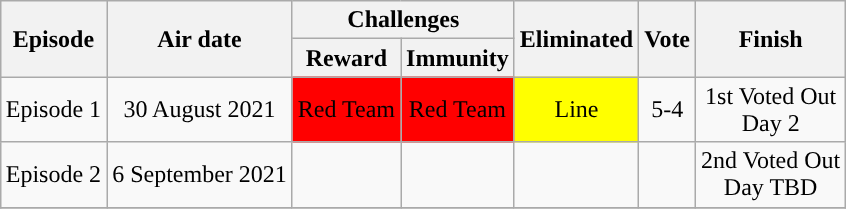<table class="wikitable" style="margin:auto; text-align:center">
<tr>
<th rowspan="2">Episode</th>
<th rowspan="2">Air date</th>
<th colspan="2">Challenges</th>
<th rowspan="2">Eliminated</th>
<th rowspan="2">Vote</th>
<th rowspan="2">Finish</th>
</tr>
<tr>
<th>Reward</th>
<th>Immunity</th>
</tr>
<tr>
<td>Episode 1</td>
<td>30 August 2021</td>
<td bgcolor="red">Red Team</td>
<td bgcolor="red">Red Team</td>
<td bgcolor="yellow">Line</td>
<td>5-4</td>
<td>1st Voted Out<br>Day 2</td>
</tr>
<tr>
<td>Episode 2</td>
<td>6 September 2021</td>
<td bgcolor=""></td>
<td bgcolor=""></td>
<td bgcolor=""></td>
<td></td>
<td>2nd Voted Out<br>Day TBD</td>
</tr>
<tr>
</tr>
</table>
